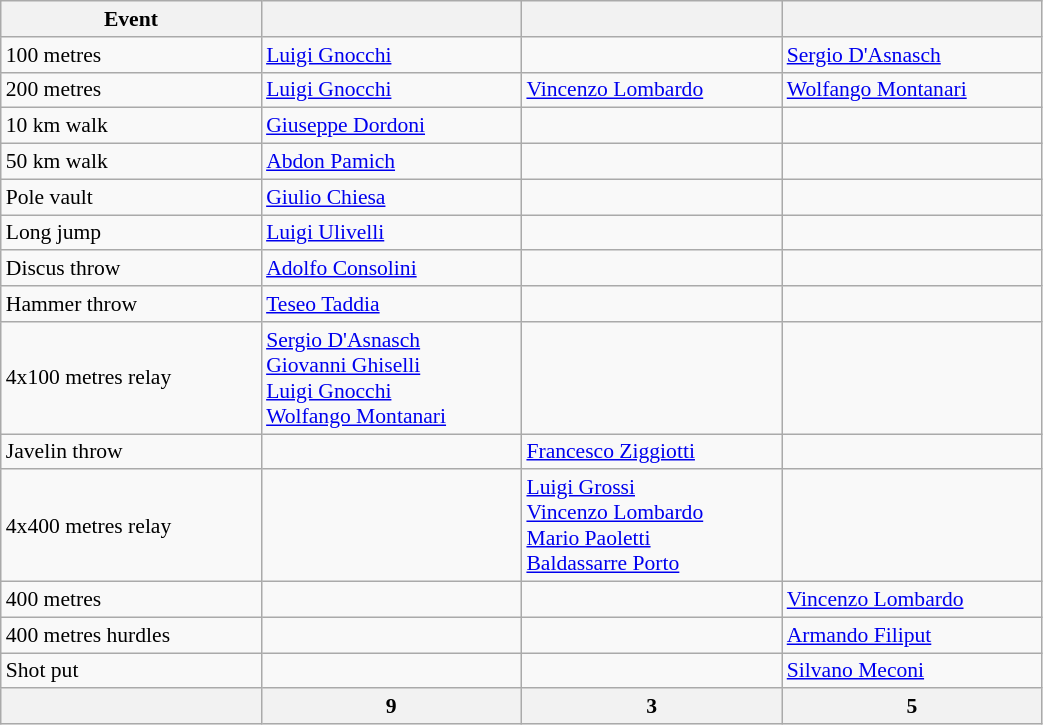<table class="wikitable" width=55% style="font-size:90%; text-align:left;">
<tr>
<th width=25%>Event</th>
<th width=25%></th>
<th width=25%></th>
<th width=25%></th>
</tr>
<tr>
<td>100 metres</td>
<td><a href='#'>Luigi Gnocchi</a></td>
<td></td>
<td><a href='#'>Sergio D'Asnasch</a></td>
</tr>
<tr>
<td>200 metres</td>
<td><a href='#'>Luigi Gnocchi</a></td>
<td><a href='#'>Vincenzo Lombardo</a></td>
<td><a href='#'>Wolfango Montanari</a></td>
</tr>
<tr>
<td>10 km walk</td>
<td><a href='#'>Giuseppe Dordoni</a></td>
<td></td>
<td></td>
</tr>
<tr>
<td>50 km walk</td>
<td><a href='#'>Abdon Pamich</a></td>
<td></td>
<td></td>
</tr>
<tr>
<td>Pole vault</td>
<td><a href='#'>Giulio Chiesa</a></td>
<td></td>
<td></td>
</tr>
<tr>
<td>Long jump</td>
<td><a href='#'>Luigi Ulivelli</a></td>
<td></td>
<td></td>
</tr>
<tr>
<td>Discus throw</td>
<td><a href='#'>Adolfo Consolini</a></td>
<td></td>
<td></td>
</tr>
<tr>
<td>Hammer throw</td>
<td><a href='#'>Teseo Taddia</a></td>
<td></td>
<td></td>
</tr>
<tr>
<td>4x100 metres relay</td>
<td><a href='#'>Sergio D'Asnasch</a><br><a href='#'>Giovanni Ghiselli</a><br><a href='#'>Luigi Gnocchi</a><br><a href='#'>Wolfango Montanari</a></td>
<td></td>
<td></td>
</tr>
<tr>
<td>Javelin throw</td>
<td></td>
<td><a href='#'>Francesco Ziggiotti</a></td>
<td></td>
</tr>
<tr>
<td>4x400 metres relay</td>
<td></td>
<td><a href='#'>Luigi Grossi</a><br><a href='#'>Vincenzo Lombardo</a><br><a href='#'>Mario Paoletti</a><br><a href='#'>Baldassarre Porto</a></td>
<td></td>
</tr>
<tr>
<td>400 metres</td>
<td></td>
<td></td>
<td><a href='#'>Vincenzo Lombardo</a></td>
</tr>
<tr>
<td>400 metres hurdles</td>
<td></td>
<td></td>
<td><a href='#'>Armando Filiput</a></td>
</tr>
<tr>
<td>Shot put</td>
<td></td>
<td></td>
<td><a href='#'>Silvano Meconi</a></td>
</tr>
<tr>
<th></th>
<th>9</th>
<th>3</th>
<th>5</th>
</tr>
</table>
